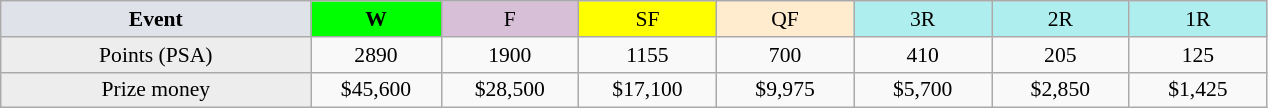<table class=wikitable style=font-size:90%;text-align:center>
<tr>
<td width=200 colspan=1 bgcolor=#dfe2e9><strong>Event</strong></td>
<td width=80 bgcolor=lime><strong>W</strong></td>
<td width=85 bgcolor=#D8BFD8>F</td>
<td width=85 bgcolor=#FFFF00>SF</td>
<td width=85 bgcolor=#ffebcd>QF</td>
<td width=85 bgcolor=#afeeee>3R</td>
<td width=85 bgcolor=#afeeee>2R</td>
<td width=85 bgcolor=#afeeee>1R</td>
</tr>
<tr>
<td bgcolor=#EDEDED>Points (PSA)</td>
<td>2890</td>
<td>1900</td>
<td>1155</td>
<td>700</td>
<td>410</td>
<td>205</td>
<td>125</td>
</tr>
<tr>
<td bgcolor=#EDEDED>Prize money</td>
<td>$45,600</td>
<td>$28,500</td>
<td>$17,100</td>
<td>$9,975</td>
<td>$5,700</td>
<td>$2,850</td>
<td>$1,425</td>
</tr>
</table>
